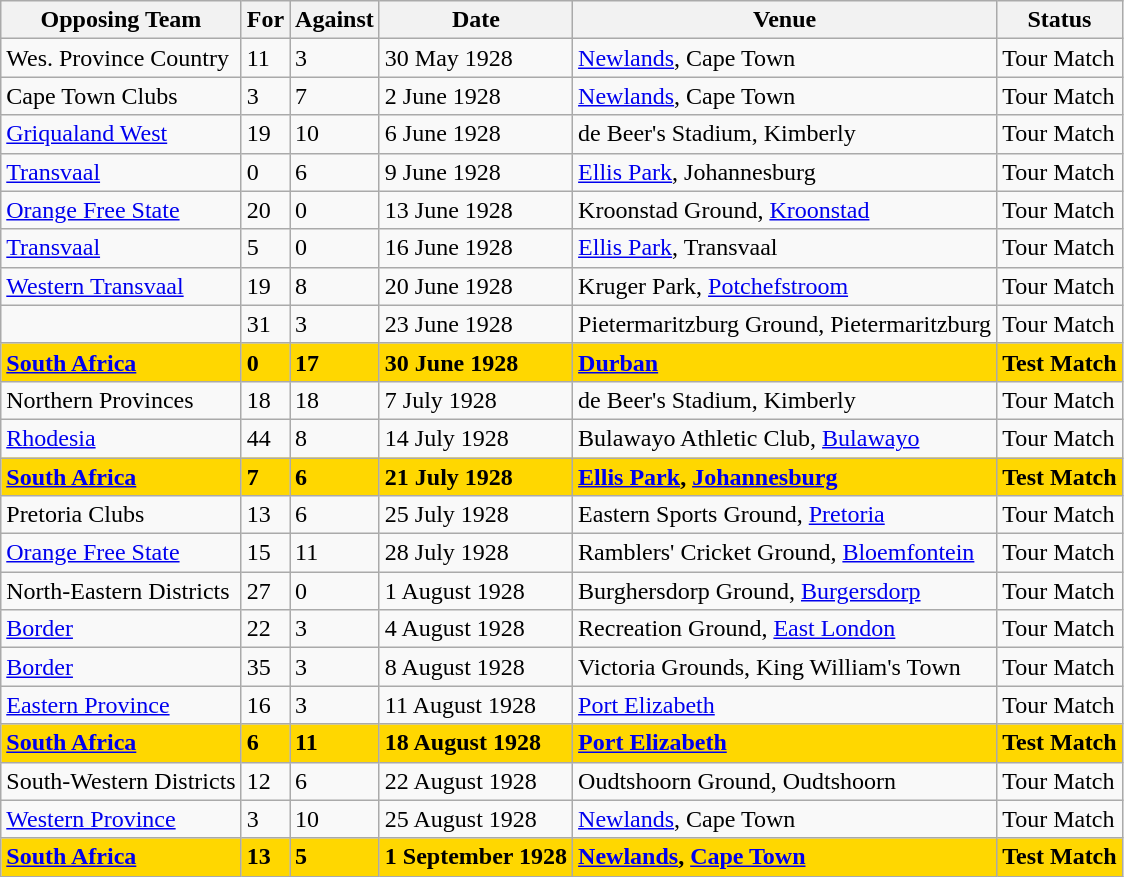<table class=wikitable>
<tr>
<th>Opposing Team</th>
<th>For</th>
<th>Against</th>
<th>Date</th>
<th>Venue</th>
<th>Status</th>
</tr>
<tr>
<td>Wes. Province Country</td>
<td>11</td>
<td>3</td>
<td>30 May 1928</td>
<td><a href='#'>Newlands</a>, Cape Town</td>
<td>Tour Match</td>
</tr>
<tr>
<td>Cape Town Clubs</td>
<td>3</td>
<td>7</td>
<td>2 June 1928</td>
<td><a href='#'>Newlands</a>, Cape Town</td>
<td>Tour Match</td>
</tr>
<tr>
<td><a href='#'>Griqualand West</a></td>
<td>19</td>
<td>10</td>
<td>6 June 1928</td>
<td>de Beer's Stadium, Kimberly</td>
<td>Tour Match</td>
</tr>
<tr>
<td><a href='#'>Transvaal</a></td>
<td>0</td>
<td>6</td>
<td>9 June 1928</td>
<td><a href='#'>Ellis Park</a>, Johannesburg</td>
<td>Tour Match</td>
</tr>
<tr>
<td><a href='#'>Orange Free State</a></td>
<td>20</td>
<td>0</td>
<td>13 June 1928</td>
<td>Kroonstad Ground, <a href='#'>Kroonstad</a></td>
<td>Tour Match</td>
</tr>
<tr>
<td><a href='#'>Transvaal</a></td>
<td>5</td>
<td>0</td>
<td>16 June 1928</td>
<td><a href='#'>Ellis Park</a>, Transvaal</td>
<td>Tour Match</td>
</tr>
<tr>
<td><a href='#'>Western Transvaal</a></td>
<td>19</td>
<td>8</td>
<td>20 June 1928</td>
<td>Kruger Park, <a href='#'>Potchefstroom</a></td>
<td>Tour Match</td>
</tr>
<tr>
<td></td>
<td>31</td>
<td>3</td>
<td>23 June 1928</td>
<td>Pietermaritzburg Ground, Pietermaritzburg</td>
<td>Tour Match</td>
</tr>
<tr bgcolor="Gold">
<td><strong><a href='#'>South Africa</a></strong></td>
<td><strong>0</strong></td>
<td><strong>17</strong></td>
<td><strong>30 June 1928</strong></td>
<td><strong><a href='#'>Durban</a></strong></td>
<td><strong>Test Match</strong></td>
</tr>
<tr>
<td>Northern Provinces</td>
<td>18</td>
<td>18</td>
<td>7 July 1928</td>
<td>de Beer's Stadium, Kimberly</td>
<td>Tour Match</td>
</tr>
<tr>
<td><a href='#'>Rhodesia</a></td>
<td>44</td>
<td>8</td>
<td>14 July 1928</td>
<td>Bulawayo Athletic Club, <a href='#'>Bulawayo</a></td>
<td>Tour Match</td>
</tr>
<tr bgcolor="Gold">
<td><strong><a href='#'>South Africa</a></strong></td>
<td><strong>7</strong></td>
<td><strong>6</strong></td>
<td><strong>21 July 1928</strong></td>
<td><strong><a href='#'>Ellis Park</a>, <a href='#'>Johannesburg</a></strong></td>
<td><strong>Test Match</strong></td>
</tr>
<tr>
<td>Pretoria Clubs</td>
<td>13</td>
<td>6</td>
<td>25 July 1928</td>
<td>Eastern Sports Ground, <a href='#'>Pretoria</a></td>
<td>Tour Match</td>
</tr>
<tr>
<td><a href='#'>Orange Free State</a></td>
<td>15</td>
<td>11</td>
<td>28 July 1928</td>
<td>Ramblers' Cricket Ground, <a href='#'>Bloemfontein</a></td>
<td>Tour Match</td>
</tr>
<tr>
<td>North-Eastern Districts</td>
<td>27</td>
<td>0</td>
<td>1 August 1928</td>
<td>Burghersdorp Ground, <a href='#'>Burgersdorp</a></td>
<td>Tour Match</td>
</tr>
<tr>
<td><a href='#'>Border</a></td>
<td>22</td>
<td>3</td>
<td>4 August 1928</td>
<td>Recreation Ground, <a href='#'>East London</a></td>
<td>Tour Match</td>
</tr>
<tr>
<td><a href='#'>Border</a></td>
<td>35</td>
<td>3</td>
<td>8 August 1928</td>
<td>Victoria Grounds, King William's Town</td>
<td>Tour Match</td>
</tr>
<tr>
<td><a href='#'>Eastern Province</a></td>
<td>16</td>
<td>3</td>
<td>11 August 1928</td>
<td><a href='#'>Port Elizabeth</a></td>
<td>Tour Match</td>
</tr>
<tr bgcolor="Gold">
<td><strong><a href='#'>South Africa</a></strong></td>
<td><strong>6</strong></td>
<td><strong>11</strong></td>
<td><strong>18 August 1928</strong></td>
<td><strong><a href='#'>Port Elizabeth</a></strong></td>
<td><strong>Test Match</strong></td>
</tr>
<tr>
<td>South-Western Districts</td>
<td>12</td>
<td>6</td>
<td>22 August 1928</td>
<td>Oudtshoorn Ground, Oudtshoorn</td>
<td>Tour Match</td>
</tr>
<tr>
<td><a href='#'>Western Province</a></td>
<td>3</td>
<td>10</td>
<td>25 August 1928</td>
<td><a href='#'>Newlands</a>, Cape Town</td>
<td>Tour Match</td>
</tr>
<tr bgcolor="Gold">
<td><strong><a href='#'>South Africa</a></strong></td>
<td><strong>13</strong></td>
<td><strong>5</strong></td>
<td><strong>1 September 1928</strong></td>
<td><strong><a href='#'>Newlands</a>, <a href='#'>Cape Town</a></strong></td>
<td><strong>Test Match</strong></td>
</tr>
</table>
